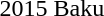<table>
<tr>
<td>2015 Baku<br></td>
<td></td>
<td></td>
<td></td>
</tr>
</table>
